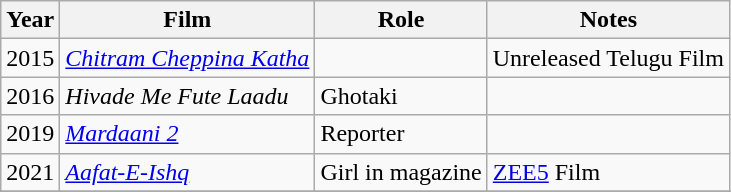<table class="wikitable sortable">
<tr>
<th>Year</th>
<th>Film</th>
<th>Role</th>
<th>Notes</th>
</tr>
<tr>
<td>2015</td>
<td><em><a href='#'>Chitram Cheppina Katha</a></em></td>
<td></td>
<td>Unreleased Telugu Film</td>
</tr>
<tr>
<td>2016</td>
<td><em>Hivade Me Fute Laadu</em></td>
<td>Ghotaki</td>
<td></td>
</tr>
<tr>
<td>2019</td>
<td><em><a href='#'>Mardaani 2</a></em></td>
<td>Reporter</td>
<td></td>
</tr>
<tr>
<td>2021</td>
<td><em><a href='#'>Aafat-E-Ishq</a></em></td>
<td>Girl in magazine</td>
<td><a href='#'>ZEE5</a> Film</td>
</tr>
<tr>
</tr>
</table>
